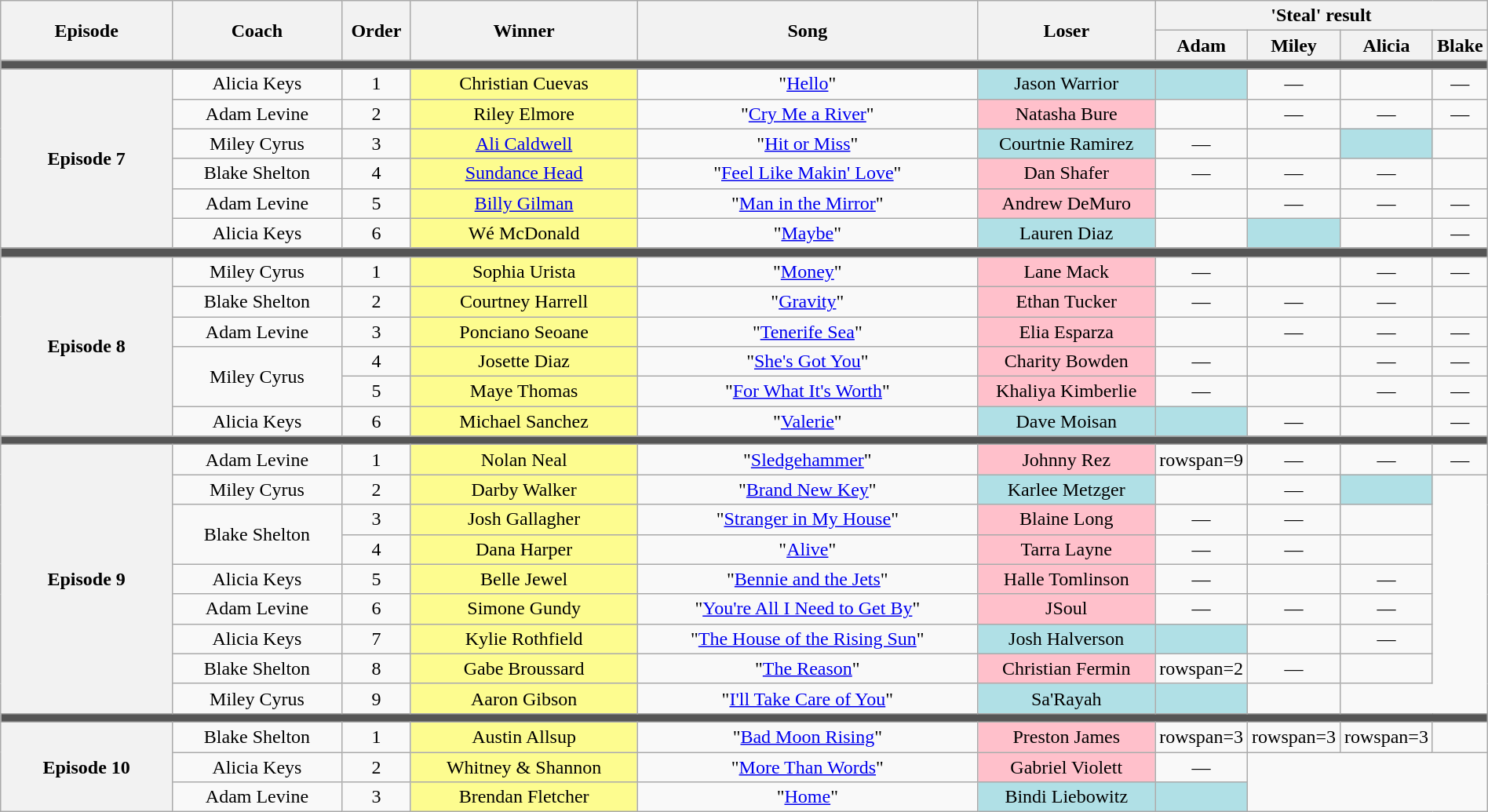<table class="wikitable" style="text-align: center; width:100%;">
<tr>
<th rowspan="2" style="width:15%;">Episode</th>
<th rowspan="2" style="width:15%;">Coach</th>
<th rowspan="2" style="width:05%;">Order</th>
<th rowspan="2" style="width:20%;">Winner</th>
<th rowspan="2" style="width:30%;">Song</th>
<th rowspan="2" style="width:20%;">Loser</th>
<th colspan="4" style="width:20%;">'Steal' result</th>
</tr>
<tr>
<th style="width:05%;">Adam</th>
<th style="width:05%;">Miley</th>
<th style="width:05%;">Alicia</th>
<th style="width:05%;">Blake</th>
</tr>
<tr>
<td colspan="10" style="background:#555;"></td>
</tr>
<tr>
<th rowspan="6">Episode 7<br><small></small></th>
<td>Alicia Keys</td>
<td>1</td>
<td style="background:#fdfc8f;">Christian Cuevas</td>
<td>"<a href='#'>Hello</a>"</td>
<td style="background:#B0E0E6;">Jason Warrior</td>
<td style="background:#B0E0E6;"><strong></strong></td>
<td>—</td>
<td></td>
<td>—</td>
</tr>
<tr>
<td>Adam Levine</td>
<td>2</td>
<td style="background:#fdfc8f;">Riley Elmore</td>
<td>"<a href='#'>Cry Me a River</a>"</td>
<td style="background:pink;">Natasha Bure</td>
<td></td>
<td>—</td>
<td>—</td>
<td>—</td>
</tr>
<tr>
<td>Miley Cyrus</td>
<td>3</td>
<td style="background:#fdfc8f;"><a href='#'>Ali Caldwell</a></td>
<td>"<a href='#'>Hit or Miss</a>"</td>
<td style="background:#B0E0E6;">Courtnie Ramirez</td>
<td>—</td>
<td></td>
<td style="background:#B0E0E6;"><strong></strong></td>
<td><strong></strong></td>
</tr>
<tr>
<td>Blake Shelton</td>
<td>4</td>
<td style="background:#fdfc8f;"><a href='#'>Sundance Head</a></td>
<td>"<a href='#'>Feel Like Makin' Love</a>"</td>
<td style="background:pink;">Dan Shafer</td>
<td>—</td>
<td>—</td>
<td>—</td>
<td></td>
</tr>
<tr>
<td>Adam Levine</td>
<td>5</td>
<td style="background:#fdfc8f;"><a href='#'>Billy Gilman</a></td>
<td>"<a href='#'>Man in the Mirror</a>"</td>
<td style="background:pink;">Andrew DeMuro</td>
<td></td>
<td>—</td>
<td>—</td>
<td>—</td>
</tr>
<tr>
<td>Alicia Keys</td>
<td>6</td>
<td style="background:#fdfc8f;">Wé McDonald</td>
<td>"<a href='#'>Maybe</a>"</td>
<td style="background:#B0E0E6;">Lauren Diaz</td>
<td><strong></strong></td>
<td style="background:#B0E0E6;"><strong></strong></td>
<td></td>
<td>—</td>
</tr>
<tr>
<td colspan="10" style="background:#555;"></td>
</tr>
<tr>
<th rowspan="6">Episode 8<br><small></small></th>
<td>Miley Cyrus</td>
<td>1</td>
<td style="background:#fdfc8f;">Sophia Urista</td>
<td>"<a href='#'>Money</a>"</td>
<td style="background:pink;">Lane Mack</td>
<td>—</td>
<td></td>
<td>—</td>
<td>—</td>
</tr>
<tr>
<td>Blake Shelton</td>
<td>2</td>
<td style="background:#fdfc8f;">Courtney Harrell</td>
<td>"<a href='#'>Gravity</a>"</td>
<td style="background:pink;">Ethan Tucker</td>
<td>—</td>
<td>—</td>
<td>—</td>
<td></td>
</tr>
<tr>
<td>Adam Levine</td>
<td>3</td>
<td style="background:#fdfc8f;">Ponciano Seoane</td>
<td>"<a href='#'>Tenerife Sea</a>"</td>
<td style="background:pink;">Elia Esparza</td>
<td></td>
<td>—</td>
<td>—</td>
<td>—</td>
</tr>
<tr>
<td rowspan=2>Miley Cyrus</td>
<td>4</td>
<td style="background:#fdfc8f;">Josette Diaz</td>
<td>"<a href='#'>She's Got You</a>"</td>
<td style="background:pink;">Charity Bowden</td>
<td>—</td>
<td></td>
<td>—</td>
<td>—</td>
</tr>
<tr>
<td>5</td>
<td style="background:#fdfc8f;">Maye Thomas</td>
<td>"<a href='#'>For What It's Worth</a>"</td>
<td style="background:pink;">Khaliya Kimberlie</td>
<td>—</td>
<td></td>
<td>—</td>
<td>—</td>
</tr>
<tr>
<td>Alicia Keys</td>
<td>6</td>
<td style="background:#fdfc8f;">Michael Sanchez</td>
<td>"<a href='#'>Valerie</a>"</td>
<td style="background:#B0E0E6;">Dave Moisan</td>
<td style="background:#B0E0E6;"><strong></strong></td>
<td>—</td>
<td></td>
<td>—</td>
</tr>
<tr>
<td colspan="10" style="background:#555;"></td>
</tr>
<tr>
<th rowspan="9">Episode 9<br><small></small></th>
<td>Adam Levine</td>
<td>1</td>
<td style="background:#fdfc8f;">Nolan Neal</td>
<td>"<a href='#'>Sledgehammer</a>"</td>
<td style="background:pink;">Johnny Rez</td>
<td>rowspan=9 </td>
<td>—</td>
<td>—</td>
<td>—</td>
</tr>
<tr>
<td>Miley Cyrus</td>
<td>2</td>
<td style="background:#fdfc8f;">Darby Walker</td>
<td>"<a href='#'>Brand New Key</a>"</td>
<td style="background:#B0E0E6;">Karlee Metzger</td>
<td></td>
<td>—</td>
<td style="background:#B0E0E6;"><strong></strong></td>
</tr>
<tr>
<td rowspan=2>Blake Shelton</td>
<td>3</td>
<td style="background:#fdfc8f;">Josh Gallagher</td>
<td>"<a href='#'>Stranger in My House</a>"</td>
<td style="background:pink;">Blaine Long</td>
<td>—</td>
<td>—</td>
<td></td>
</tr>
<tr>
<td>4</td>
<td style="background:#fdfc8f;">Dana Harper</td>
<td>"<a href='#'>Alive</a>"</td>
<td style="background:pink;">Tarra Layne</td>
<td>—</td>
<td>—</td>
<td></td>
</tr>
<tr>
<td>Alicia Keys</td>
<td>5</td>
<td style="background:#fdfc8f;">Belle Jewel</td>
<td>"<a href='#'>Bennie and the Jets</a>"</td>
<td style="background:pink;">Halle Tomlinson</td>
<td>—</td>
<td></td>
<td>—</td>
</tr>
<tr>
<td>Adam Levine</td>
<td>6</td>
<td style="background:#fdfc8f;">Simone Gundy</td>
<td>"<a href='#'>You're All I Need to Get By</a>"</td>
<td style="background:pink;">JSoul</td>
<td>—</td>
<td>—</td>
<td>—</td>
</tr>
<tr>
<td>Alicia Keys</td>
<td>7</td>
<td style="background:#fdfc8f;">Kylie Rothfield</td>
<td>"<a href='#'>The House of the Rising Sun</a>"</td>
<td style="background:#B0E0E6;">Josh Halverson</td>
<td style="background:#B0E0E6;"><strong></strong></td>
<td></td>
<td>—</td>
</tr>
<tr>
<td>Blake Shelton</td>
<td>8</td>
<td style="background:#fdfc8f;">Gabe Broussard</td>
<td>"<a href='#'>The Reason</a>"</td>
<td style="background:pink;">Christian Fermin</td>
<td>rowspan=2 </td>
<td>—</td>
<td></td>
</tr>
<tr>
<td>Miley Cyrus</td>
<td>9</td>
<td style="background:#fdfc8f;">Aaron Gibson</td>
<td>"<a href='#'>I'll Take Care of You</a>"</td>
<td style = "background:#B0E0E6;">Sa'Rayah</td>
<td style="background:#B0E0E6;"><strong></strong></td>
<td><strong></strong></td>
</tr>
<tr>
<td colspan="10" style="background:#555;"></td>
</tr>
<tr>
<th rowspan="3">Episode 10<br><small></small></th>
<td>Blake Shelton</td>
<td>1</td>
<td style="background:#fdfc8f;">Austin Allsup</td>
<td>"<a href='#'>Bad Moon Rising</a>"</td>
<td style="background:pink;">Preston James</td>
<td>rowspan=3 </td>
<td>rowspan=3 </td>
<td>rowspan=3 </td>
<td></td>
</tr>
<tr>
<td>Alicia Keys</td>
<td>2</td>
<td style="background:#fdfc8f;">Whitney & Shannon</td>
<td>"<a href='#'>More Than Words</a>"</td>
<td style="background:pink;">Gabriel Violett</td>
<td>—</td>
</tr>
<tr>
<td>Adam Levine</td>
<td>3</td>
<td style="background:#fdfc8f;">Brendan Fletcher</td>
<td>"<a href='#'>Home</a>"</td>
<td style = "background:#B0E0E6;">Bindi Liebowitz</td>
<td style="background:#B0E0E6;"><strong></strong></td>
</tr>
</table>
